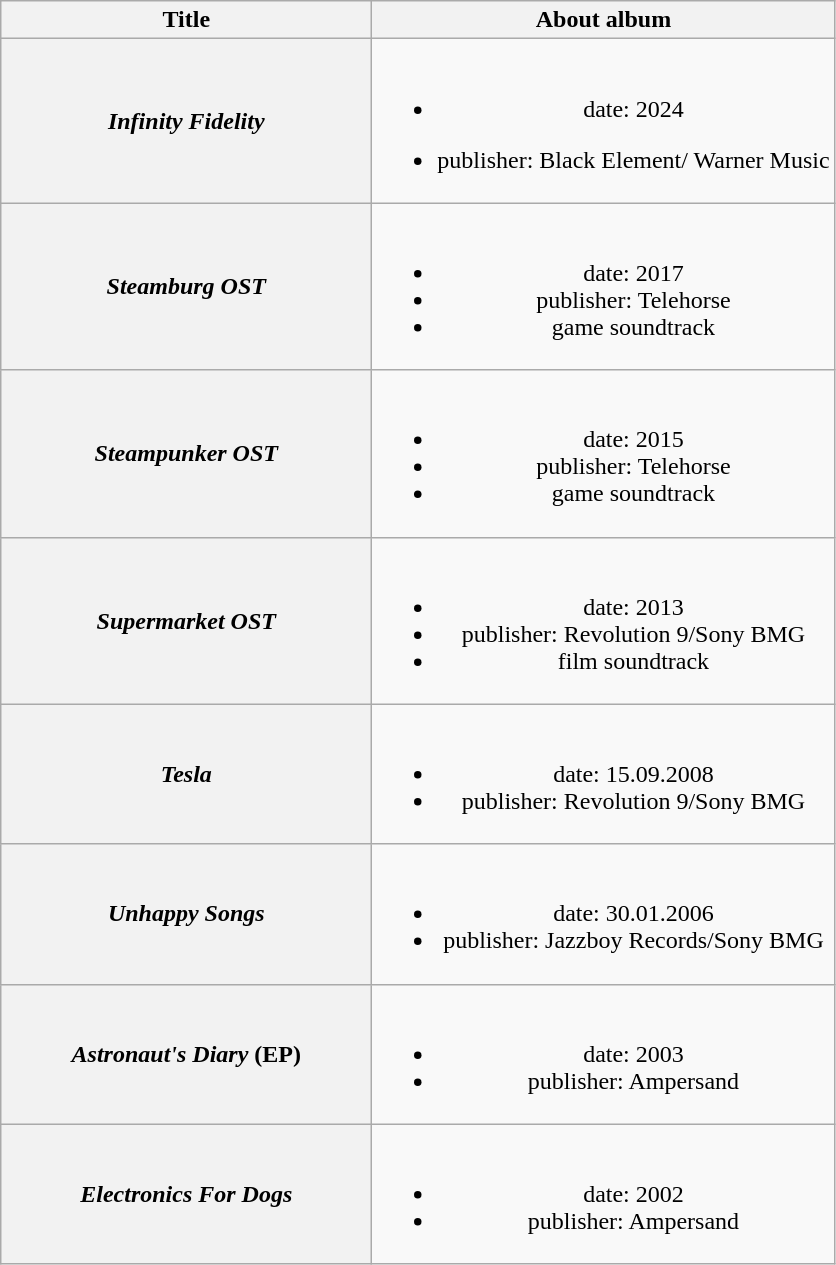<table class="wikitable plainrowheaders" style="text-align:center;">
<tr>
<th scope="col" style="width:15em;">Title</th>
<th scope="col">About album</th>
</tr>
<tr>
<th><em>Infinity Fidelity</em></th>
<td><br><ul><li>date: 2024</li></ul><ul><li>publisher: Black Element/ Warner Music</li></ul></td>
</tr>
<tr>
<th><em>Steamburg OST</em></th>
<td><br><ul><li>date: 2017</li><li>publisher: Telehorse</li><li>game soundtrack</li></ul></td>
</tr>
<tr>
<th><em>Steampunker OST</em></th>
<td><br><ul><li>date: 2015</li><li>publisher: Telehorse</li><li>game soundtrack</li></ul></td>
</tr>
<tr>
<th><em>Supermarket OST</em></th>
<td><br><ul><li>date: 2013</li><li>publisher: Revolution 9/Sony BMG</li><li>film soundtrack</li></ul></td>
</tr>
<tr>
<th scope="row"><em>Tesla</em></th>
<td><br><ul><li>date: 15.09.2008</li><li>publisher: Revolution 9/Sony BMG</li></ul></td>
</tr>
<tr>
<th scope="row"><em>Unhappy Songs</em></th>
<td><br><ul><li>date: 30.01.2006</li><li>publisher: Jazzboy Records/Sony BMG</li></ul></td>
</tr>
<tr>
<th scope="row"><em>Astronaut's Diary</em> (EP)</th>
<td><br><ul><li>date: 2003</li><li>publisher: Ampersand</li></ul></td>
</tr>
<tr>
<th scope="row"><em>Electronics For Dogs</em></th>
<td><br><ul><li>date: 2002</li><li>publisher: Ampersand</li></ul></td>
</tr>
</table>
